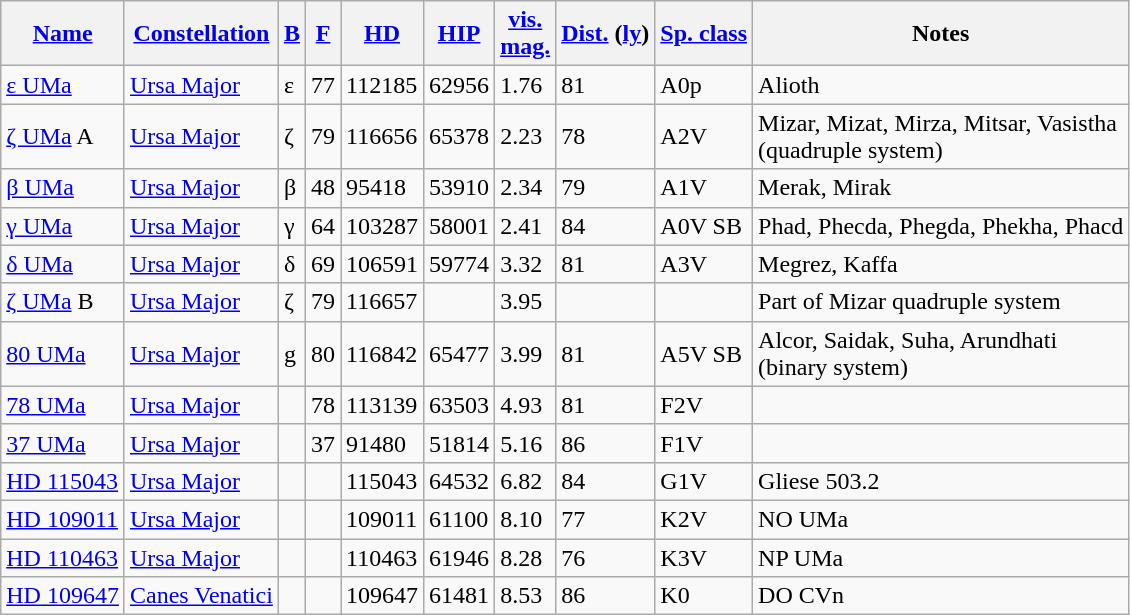<table class="wikitable sortable">
<tr>
<th><a href='#'>Name</a></th>
<th><a href='#'>Constellation</a></th>
<th><a href='#'>B</a></th>
<th><a href='#'>F</a></th>
<th><a href='#'>HD</a></th>
<th><a href='#'>HIP</a></th>
<th><a href='#'>vis.<br>mag.</a></th>
<th><a href='#'>Dist.</a> (<a href='#'>ly</a>)</th>
<th><a href='#'>Sp. class</a></th>
<th>Notes</th>
</tr>
<tr>
<td><a href='#'>ε UMa</a></td>
<td><a href='#'>Ursa Major</a></td>
<td>ε</td>
<td>77</td>
<td>112185</td>
<td>62956</td>
<td>1.76</td>
<td>81</td>
<td>A0p</td>
<td style="text-align:left;">Alioth</td>
</tr>
<tr>
<td><a href='#'>ζ UMa</a> A</td>
<td><a href='#'>Ursa Major</a></td>
<td>ζ</td>
<td>79</td>
<td>116656</td>
<td>65378</td>
<td>2.23</td>
<td>78</td>
<td>A2V</td>
<td style="text-align:left;">Mizar, Mizat, Mirza, Mitsar, Vasistha<br>(quadruple system)</td>
</tr>
<tr>
<td><a href='#'>β UMa</a></td>
<td><a href='#'>Ursa Major</a></td>
<td>β</td>
<td>48</td>
<td>95418</td>
<td>53910</td>
<td>2.34</td>
<td>79</td>
<td>A1V</td>
<td style="text-align:left;">Merak, Mirak</td>
</tr>
<tr>
<td><a href='#'>γ UMa</a></td>
<td><a href='#'>Ursa Major</a></td>
<td>γ</td>
<td>64</td>
<td>103287</td>
<td>58001</td>
<td>2.41</td>
<td>84</td>
<td>A0V SB</td>
<td style="text-align:left;">Phad, Phecda, Phegda, Phekha, Phacd</td>
</tr>
<tr>
<td><a href='#'>δ UMa</a></td>
<td><a href='#'>Ursa Major</a></td>
<td>δ</td>
<td>69</td>
<td>106591</td>
<td>59774</td>
<td>3.32</td>
<td>81</td>
<td>A3V</td>
<td style="text-align:left;">Megrez, Kaffa</td>
</tr>
<tr>
<td><a href='#'>ζ UMa</a> B</td>
<td><a href='#'>Ursa Major</a></td>
<td>ζ</td>
<td>79</td>
<td>116657</td>
<td></td>
<td>3.95</td>
<td></td>
<td></td>
<td style="text-align:left;">Part of Mizar quadruple system</td>
</tr>
<tr>
<td><a href='#'>80 UMa</a></td>
<td><a href='#'>Ursa Major</a></td>
<td>g</td>
<td>80</td>
<td>116842</td>
<td>65477</td>
<td>3.99</td>
<td>81</td>
<td>A5V SB</td>
<td style="text-align:left;">Alcor, Saidak, Suha, Arundhati<br>(binary system)</td>
</tr>
<tr>
<td><a href='#'>78 UMa</a></td>
<td><a href='#'>Ursa Major</a></td>
<td></td>
<td>78</td>
<td>113139</td>
<td>63503</td>
<td>4.93</td>
<td>81</td>
<td>F2V</td>
<td></td>
</tr>
<tr>
<td><a href='#'>37 UMa</a></td>
<td><a href='#'>Ursa Major</a></td>
<td></td>
<td>37</td>
<td>91480</td>
<td>51814</td>
<td>5.16</td>
<td>86</td>
<td>F1V</td>
<td></td>
</tr>
<tr>
<td><a href='#'>HD 115043</a></td>
<td><a href='#'>Ursa Major</a></td>
<td></td>
<td></td>
<td>115043</td>
<td>64532</td>
<td>6.82</td>
<td>84</td>
<td>G1V</td>
<td style="text-align:left;">Gliese 503.2</td>
</tr>
<tr>
<td><a href='#'>HD 109011</a></td>
<td><a href='#'>Ursa Major</a></td>
<td></td>
<td></td>
<td>109011</td>
<td>61100</td>
<td>8.10</td>
<td>77</td>
<td>K2V</td>
<td style="text-align:left;">NO UMa</td>
</tr>
<tr>
<td><a href='#'>HD 110463</a></td>
<td><a href='#'>Ursa Major</a></td>
<td></td>
<td></td>
<td>110463</td>
<td>61946</td>
<td>8.28</td>
<td>76</td>
<td>K3V</td>
<td style="text-align:left;">NP UMa</td>
</tr>
<tr>
<td><a href='#'>HD 109647</a></td>
<td><a href='#'>Canes Venatici</a></td>
<td></td>
<td></td>
<td>109647</td>
<td>61481</td>
<td>8.53</td>
<td>86</td>
<td>K0</td>
<td style="text-align:left;">DO CVn</td>
</tr>
</table>
